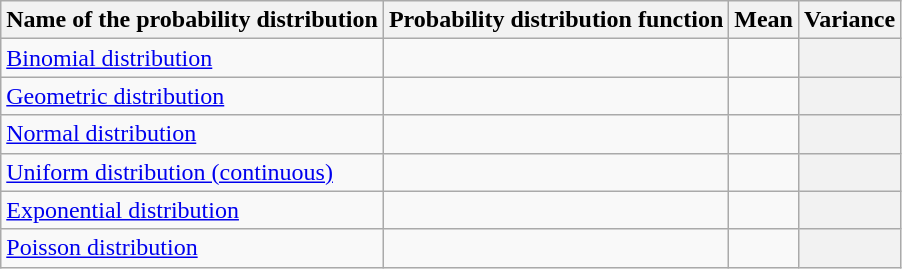<table class="wikitable">
<tr>
<th>Name of the probability distribution</th>
<th>Probability distribution function</th>
<th>Mean</th>
<th>Variance</th>
</tr>
<tr>
<td><a href='#'>Binomial distribution</a></td>
<td></td>
<td></td>
<th></th>
</tr>
<tr>
<td><a href='#'>Geometric distribution</a></td>
<td></td>
<td></td>
<th></th>
</tr>
<tr>
<td><a href='#'>Normal distribution</a></td>
<td></td>
<td></td>
<th></th>
</tr>
<tr>
<td><a href='#'>Uniform distribution (continuous)</a></td>
<td></td>
<td></td>
<th></th>
</tr>
<tr>
<td><a href='#'>Exponential distribution</a></td>
<td></td>
<td></td>
<th></th>
</tr>
<tr>
<td><a href='#'>Poisson distribution</a></td>
<td></td>
<td></td>
<th></th>
</tr>
</table>
